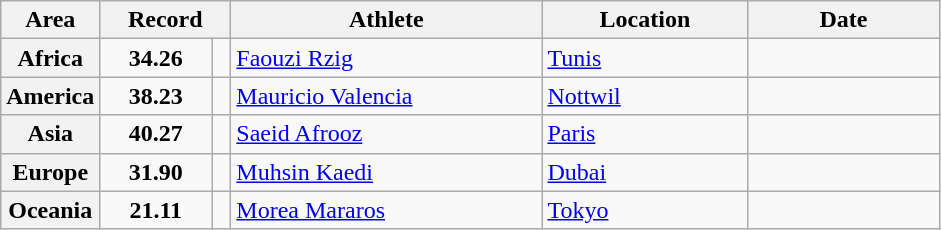<table class="wikitable">
<tr>
<th width="45">Area</th>
<th width="80" colspan="2">Record</th>
<th width="200">Athlete</th>
<th width="130">Location</th>
<th width="120">Date</th>
</tr>
<tr>
<th>Africa</th>
<td align="center"><strong>34.26</strong></td>
<td align="center"></td>
<td> <a href='#'>Faouzi Rzig</a></td>
<td> <a href='#'>Tunis</a></td>
<td align="right"></td>
</tr>
<tr>
<th>America</th>
<td align="center"><strong>38.23</strong></td>
<td align="center"></td>
<td> <a href='#'>Mauricio Valencia</a></td>
<td> <a href='#'>Nottwil</a></td>
<td align="right"></td>
</tr>
<tr>
<th>Asia</th>
<td align="center"><strong>40.27</strong></td>
<td align="center"><strong></strong></td>
<td> <a href='#'>Saeid Afrooz</a></td>
<td> <a href='#'>Paris</a></td>
<td align="right"></td>
</tr>
<tr>
<th>Europe</th>
<td align="center"><strong>31.90</strong></td>
<td align="center"></td>
<td> <a href='#'>Muhsin Kaedi</a></td>
<td> <a href='#'>Dubai</a></td>
<td align="right"></td>
</tr>
<tr>
<th>Oceania</th>
<td align="center"><strong>21.11</strong></td>
<td align="center"></td>
<td> <a href='#'>Morea Mararos</a></td>
<td> <a href='#'>Tokyo</a></td>
<td align="right"></td>
</tr>
</table>
